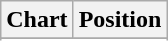<table class="wikitable">
<tr>
<th align="left">Chart</th>
<th align="left">Position</th>
</tr>
<tr>
</tr>
<tr>
</tr>
<tr>
</tr>
<tr>
</tr>
<tr>
</tr>
<tr>
</tr>
</table>
